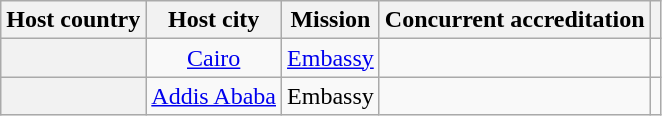<table class="wikitable plainrowheaders" style="text-align:center;">
<tr>
<th scope="col">Host country</th>
<th scope="col">Host city</th>
<th scope="col">Mission</th>
<th scope="col">Concurrent accreditation</th>
<th scope="col"></th>
</tr>
<tr>
<th scope="row"></th>
<td><a href='#'>Cairo</a></td>
<td><a href='#'>Embassy</a></td>
<td></td>
<td></td>
</tr>
<tr>
<th scope="row"></th>
<td><a href='#'>Addis Ababa</a></td>
<td>Embassy</td>
<td></td>
<td></td>
</tr>
</table>
